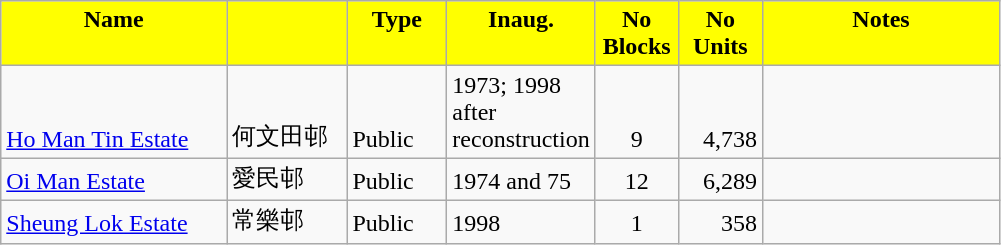<table class="wikitable">
<tr style="font-weight:bold;background-color:yellow" align="center" valign="top">
<td width="143.25" Height="12.75">Name</td>
<td width="72.75" align="center" valign="top"></td>
<td width="59.25" align="center" valign="top">Type</td>
<td width="48" align="center" valign="top">Inaug.</td>
<td width="48" align="center" valign="top">No Blocks</td>
<td width="48.75" align="center" valign="top">No Units</td>
<td width="150.75" align="center" valign="top">Notes</td>
</tr>
<tr valign="bottom">
<td Height="12.75"><a href='#'>Ho Man Tin Estate</a></td>
<td>何文田邨</td>
<td>Public</td>
<td>1973; 1998 after reconstruction</td>
<td align="center">9</td>
<td align="right">4,738</td>
<td></td>
</tr>
<tr valign="bottom">
<td Height="12.75"><a href='#'>Oi Man Estate</a></td>
<td>愛民邨</td>
<td>Public</td>
<td>1974 and 75</td>
<td align="center">12</td>
<td align="right">6,289</td>
<td></td>
</tr>
<tr valign="bottom">
<td Height="12.75"><a href='#'>Sheung Lok Estate</a></td>
<td>常樂邨</td>
<td>Public</td>
<td>1998</td>
<td align="center">1</td>
<td align="right">358</td>
<td></td>
</tr>
</table>
